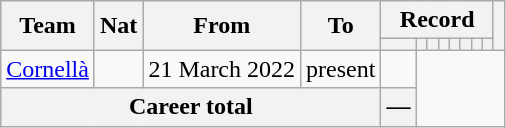<table class="wikitable" style="text-align: center">
<tr>
<th rowspan="2">Team</th>
<th rowspan="2">Nat</th>
<th rowspan="2">From</th>
<th rowspan="2">To</th>
<th colspan="8">Record</th>
<th rowspan=2></th>
</tr>
<tr>
<th></th>
<th></th>
<th></th>
<th></th>
<th></th>
<th></th>
<th></th>
<th></th>
</tr>
<tr>
<td align="left"><a href='#'>Cornellà</a></td>
<td></td>
<td align=left>21 March 2022</td>
<td align=left>present<br></td>
<td></td>
</tr>
<tr>
<th colspan="4">Career total<br></th>
<th>—</th>
</tr>
</table>
